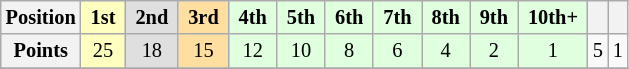<table class="wikitable" style="font-size:85%; text-align:center">
<tr>
<th>Position</th>
<td style="background:#FFFFBF;"> <strong>1st</strong> </td>
<td style="background:#DFDFDF;"> <strong>2nd</strong> </td>
<td style="background:#FFDF9F;"> <strong>3rd</strong> </td>
<td style="background:#DFFFDF;"> <strong>4th</strong> </td>
<td style="background:#DFFFDF;"> <strong>5th</strong> </td>
<td style="background:#DFFFDF;"> <strong>6th</strong> </td>
<td style="background:#DFFFDF;"> <strong>7th</strong> </td>
<td style="background:#DFFFDF;"> <strong>8th</strong> </td>
<td style="background:#DFFFDF;"> <strong>9th</strong> </td>
<td style="background:#DFFFDF;"> <strong>10th+</strong> </td>
<th></th>
<th></th>
</tr>
<tr>
<th>Points</th>
<td style="background:#FFFFBF;">25</td>
<td style="background:#DFDFDF;">18</td>
<td style="background:#FFDF9F;">15</td>
<td style="background:#DFFFDF;">12</td>
<td style="background:#DFFFDF;">10</td>
<td style="background:#DFFFDF;">8</td>
<td style="background:#DFFFDF;">6</td>
<td style="background:#DFFFDF;">4</td>
<td style="background:#DFFFDF;">2</td>
<td style="background:#DFFFDF;">1</td>
<td>5</td>
<td>1</td>
</tr>
<tr>
</tr>
</table>
